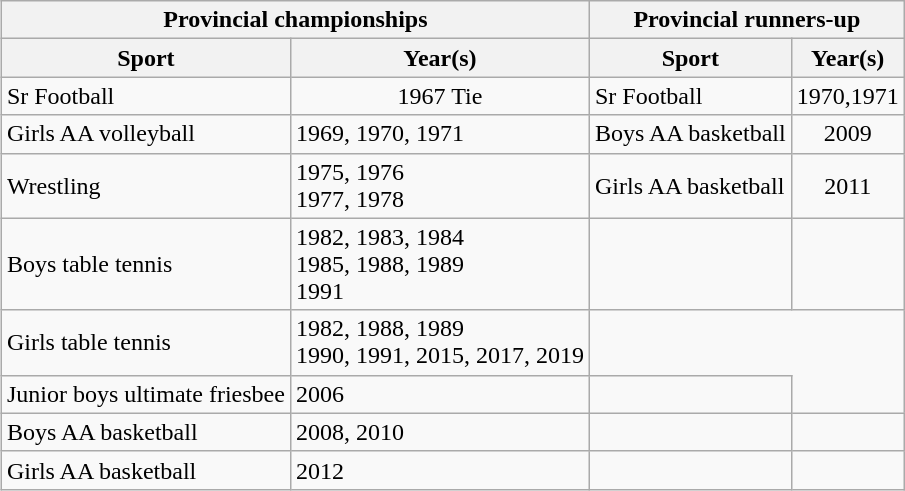<table class="wikitable" style="float: right; margin-left:1em;">
<tr>
<th colspan=2>Provincial championships</th>
<th colspan=2>Provincial runners-up</th>
</tr>
<tr>
<th>Sport</th>
<th>Year(s)</th>
<th>Sport</th>
<th>Year(s)</th>
</tr>
<tr>
<td>Sr Football</td>
<td style="text-align:center;">1967 Tie</td>
<td>Sr Football</td>
<td>1970,1971</td>
</tr>
<tr>
<td>Girls AA volleyball</td>
<td>1969, 1970, 1971</td>
<td>Boys AA basketball</td>
<td style="text-align:center;">2009</td>
</tr>
<tr>
<td>Wrestling</td>
<td>1975, 1976<br>1977, 1978</td>
<td>Girls AA basketball</td>
<td style="text-align:center;">2011</td>
</tr>
<tr>
<td>Boys table tennis</td>
<td>1982, 1983, 1984<br>1985, 1988, 1989<br>1991</td>
<td></td>
<td></td>
</tr>
<tr>
<td>Girls table tennis</td>
<td>1982, 1988, 1989<br>1990, 1991, 2015, 2017, 2019</td>
</tr>
<tr>
<td>Junior boys ultimate friesbee</td>
<td>2006</td>
<td></td>
</tr>
<tr>
<td>Boys AA basketball</td>
<td>2008, 2010</td>
<td></td>
<td></td>
</tr>
<tr>
<td>Girls AA basketball</td>
<td>2012</td>
<td></td>
<td></td>
</tr>
</table>
